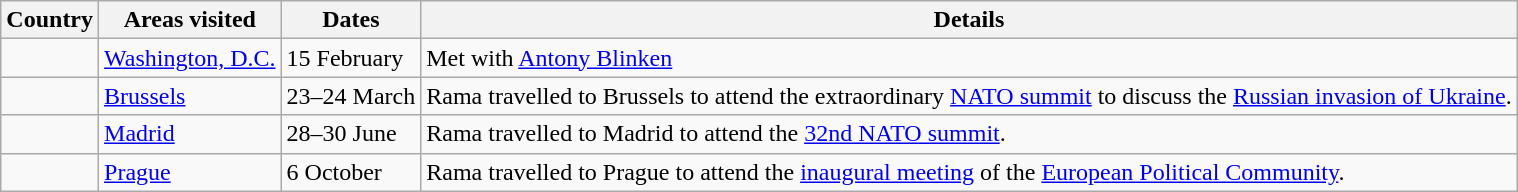<table class="wikitable sortable" style="margin: 1em auto 1em auto">
<tr>
<th>Country</th>
<th>Areas visited</th>
<th>Dates</th>
<th class="unsortable">Details</th>
</tr>
<tr>
<td></td>
<td><a href='#'>Washington, D.C.</a></td>
<td>15 February</td>
<td>Met with <a href='#'>Antony Blinken</a></td>
</tr>
<tr>
<td></td>
<td><a href='#'>Brussels</a></td>
<td>23–24 March</td>
<td>Rama travelled to Brussels to attend the extraordinary <a href='#'>NATO summit</a> to discuss the <a href='#'>Russian invasion of Ukraine</a>.</td>
</tr>
<tr>
<td></td>
<td><a href='#'>Madrid</a></td>
<td>28–30 June</td>
<td>Rama travelled to Madrid to attend the <a href='#'>32nd NATO summit</a>.</td>
</tr>
<tr>
<td></td>
<td><a href='#'>Prague</a></td>
<td>6 October</td>
<td>Rama travelled to Prague to attend the <a href='#'>inaugural meeting</a> of the <a href='#'>European Political Community</a>.</td>
</tr>
</table>
